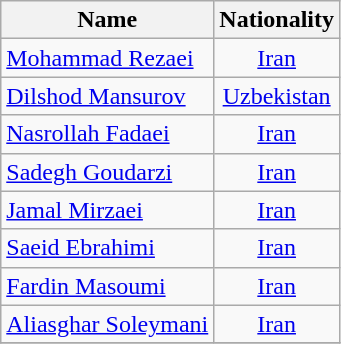<table class="wikitable">
<tr>
<th>Name</th>
<th>Nationality</th>
</tr>
<tr>
<td> <a href='#'>Mohammad Rezaei</a></td>
<td style="text-align:center;"><a href='#'>Iran</a></td>
</tr>
<tr>
<td> <a href='#'>Dilshod Mansurov</a></td>
<td style="text-align:center;"><a href='#'>Uzbekistan</a></td>
</tr>
<tr>
<td> <a href='#'>Nasrollah Fadaei</a></td>
<td style="text-align:center;"><a href='#'>Iran</a></td>
</tr>
<tr>
<td> <a href='#'>Sadegh Goudarzi</a></td>
<td style="text-align:center;"><a href='#'>Iran</a></td>
</tr>
<tr>
<td> <a href='#'>Jamal Mirzaei</a></td>
<td style="text-align:center;"><a href='#'>Iran</a></td>
</tr>
<tr>
<td> <a href='#'>Saeid Ebrahimi</a></td>
<td style="text-align:center;"><a href='#'>Iran</a></td>
</tr>
<tr>
<td> <a href='#'>Fardin Masoumi</a></td>
<td style="text-align:center;"><a href='#'>Iran</a></td>
</tr>
<tr>
<td> <a href='#'>Aliasghar Soleymani</a></td>
<td style="text-align:center;"><a href='#'>Iran</a></td>
</tr>
<tr>
</tr>
</table>
